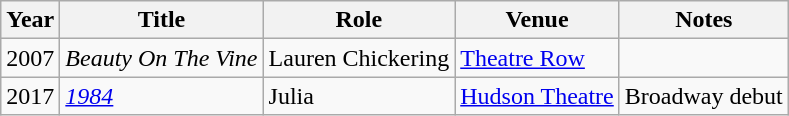<table class="wikitable">
<tr>
<th>Year</th>
<th>Title</th>
<th>Role</th>
<th>Venue</th>
<th>Notes</th>
</tr>
<tr>
<td>2007</td>
<td><em>Beauty On The Vine</em></td>
<td>Lauren Chickering</td>
<td><a href='#'>Theatre Row</a></td>
<td></td>
</tr>
<tr>
<td>2017</td>
<td data-sort-value="Nineteen Eighty-Four"><em><a href='#'>1984</a></em></td>
<td>Julia</td>
<td><a href='#'>Hudson Theatre</a></td>
<td>Broadway debut</td>
</tr>
</table>
